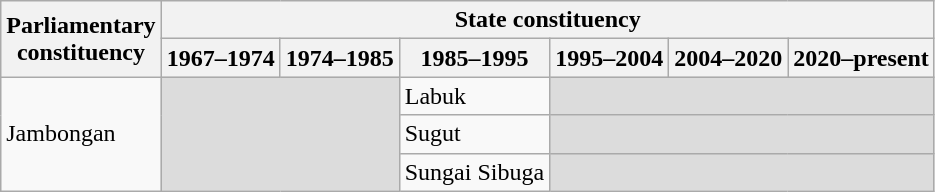<table class=wikitable>
<tr>
<th rowspan=2>Parliamentary<br>constituency</th>
<th colspan=6>State constituency</th>
</tr>
<tr>
<th>1967–1974</th>
<th>1974–1985</th>
<th>1985–1995</th>
<th>1995–2004</th>
<th>2004–2020</th>
<th>2020–present</th>
</tr>
<tr>
<td rowspan=3>Jambongan</td>
<td rowspan=3 colspan=2 bgcolor=dcdcdc></td>
<td>Labuk</td>
<td colspan=3 bgcolor=dcdcdc></td>
</tr>
<tr>
<td>Sugut</td>
<td colspan=3 bgcolor=dcdcdc></td>
</tr>
<tr>
<td>Sungai Sibuga</td>
<td colspan=3 bgcolor=dcdcdc></td>
</tr>
</table>
